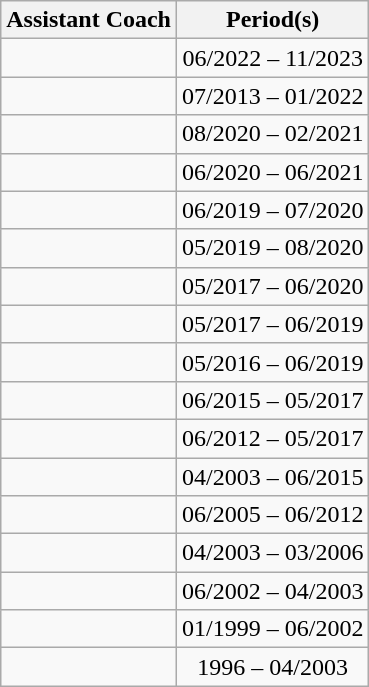<table class="wikitable sortable" style="text-align:center;">
<tr>
<th>Assistant Coach</th>
<th>Period(s)</th>
</tr>
<tr>
<td style="text-align: left;"> </td>
<td>06/2022 – 11/2023</td>
</tr>
<tr>
<td style="text-align: left;"> </td>
<td>07/2013 – 01/2022</td>
</tr>
<tr>
<td style="text-align: left;"> </td>
<td>08/2020 – 02/2021</td>
</tr>
<tr>
<td style="text-align: left;"> </td>
<td>06/2020 – 06/2021</td>
</tr>
<tr>
<td style="text-align: left;"> </td>
<td>06/2019 – 07/2020</td>
</tr>
<tr>
<td style="text-align: left;"> </td>
<td>05/2019 – 08/2020</td>
</tr>
<tr>
<td style="text-align: left;"> </td>
<td>05/2017 – 06/2020</td>
</tr>
<tr>
<td style="text-align: left;"> </td>
<td>05/2017 – 06/2019</td>
</tr>
<tr>
<td style="text-align: left;"> </td>
<td>05/2016 – 06/2019</td>
</tr>
<tr>
<td style="text-align: left;"> </td>
<td>06/2015 – 05/2017</td>
</tr>
<tr>
<td style="text-align: left;"> </td>
<td>06/2012 – 05/2017</td>
</tr>
<tr>
<td style="text-align: left;"> </td>
<td>04/2003 – 06/2015</td>
</tr>
<tr>
<td style="text-align: left;"> </td>
<td>06/2005 – 06/2012</td>
</tr>
<tr>
<td style="text-align: left;"> </td>
<td>04/2003 – 03/2006</td>
</tr>
<tr>
<td style="text-align: left;"> </td>
<td>06/2002 – 04/2003</td>
</tr>
<tr>
<td style="text-align: left;"> </td>
<td>01/1999 – 06/2002</td>
</tr>
<tr>
<td style="text-align: left;"> </td>
<td>1996 – 04/2003</td>
</tr>
</table>
